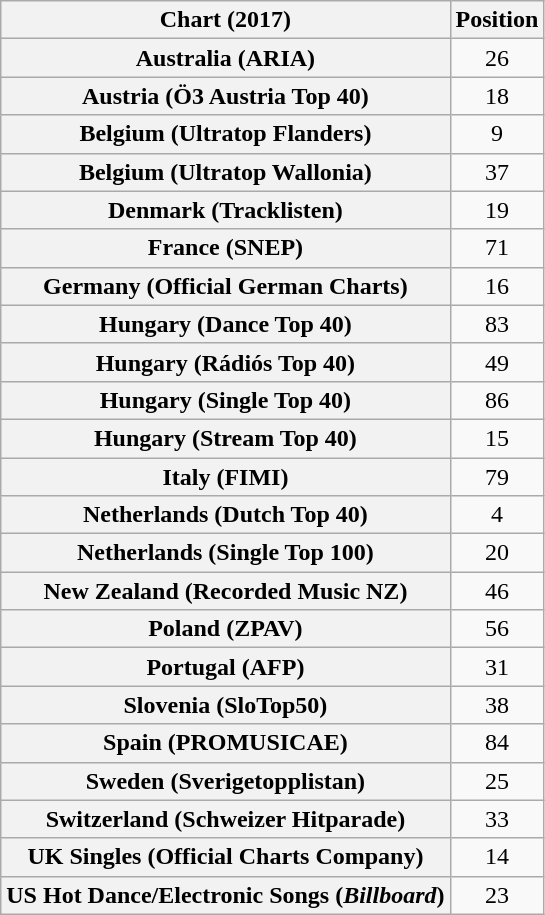<table class="wikitable sortable plainrowheaders" style="text-align:center">
<tr>
<th scope="col">Chart (2017)</th>
<th scope="col">Position</th>
</tr>
<tr>
<th scope="row">Australia (ARIA)</th>
<td>26</td>
</tr>
<tr>
<th scope="row">Austria (Ö3 Austria Top 40)</th>
<td>18</td>
</tr>
<tr>
<th scope="row">Belgium (Ultratop Flanders)</th>
<td>9</td>
</tr>
<tr>
<th scope="row">Belgium (Ultratop Wallonia)</th>
<td>37</td>
</tr>
<tr>
<th scope="row">Denmark (Tracklisten)</th>
<td>19</td>
</tr>
<tr>
<th scope="row">France (SNEP)</th>
<td>71</td>
</tr>
<tr>
<th scope="row">Germany (Official German Charts)</th>
<td>16</td>
</tr>
<tr>
<th scope="row">Hungary (Dance Top 40)</th>
<td>83</td>
</tr>
<tr>
<th scope="row">Hungary (Rádiós Top 40)</th>
<td>49</td>
</tr>
<tr>
<th scope="row">Hungary (Single Top 40)</th>
<td>86</td>
</tr>
<tr>
<th scope="row">Hungary (Stream Top 40)</th>
<td>15</td>
</tr>
<tr>
<th scope="row">Italy (FIMI)</th>
<td>79</td>
</tr>
<tr>
<th scope="row">Netherlands (Dutch Top 40)</th>
<td>4</td>
</tr>
<tr>
<th scope="row">Netherlands (Single Top 100)</th>
<td>20</td>
</tr>
<tr>
<th scope="row">New Zealand (Recorded Music NZ)</th>
<td>46</td>
</tr>
<tr>
<th scope="row">Poland (ZPAV)</th>
<td>56</td>
</tr>
<tr>
<th scope="row">Portugal (AFP)</th>
<td>31</td>
</tr>
<tr>
<th scope="row">Slovenia (SloTop50)</th>
<td>38</td>
</tr>
<tr>
<th scope="row">Spain (PROMUSICAE)</th>
<td>84</td>
</tr>
<tr>
<th scope="row">Sweden (Sverigetopplistan)</th>
<td>25</td>
</tr>
<tr>
<th scope="row">Switzerland (Schweizer Hitparade)</th>
<td>33</td>
</tr>
<tr>
<th scope="row">UK Singles (Official Charts Company)</th>
<td>14</td>
</tr>
<tr>
<th scope="row">US Hot Dance/Electronic Songs (<em>Billboard</em>)</th>
<td>23</td>
</tr>
</table>
